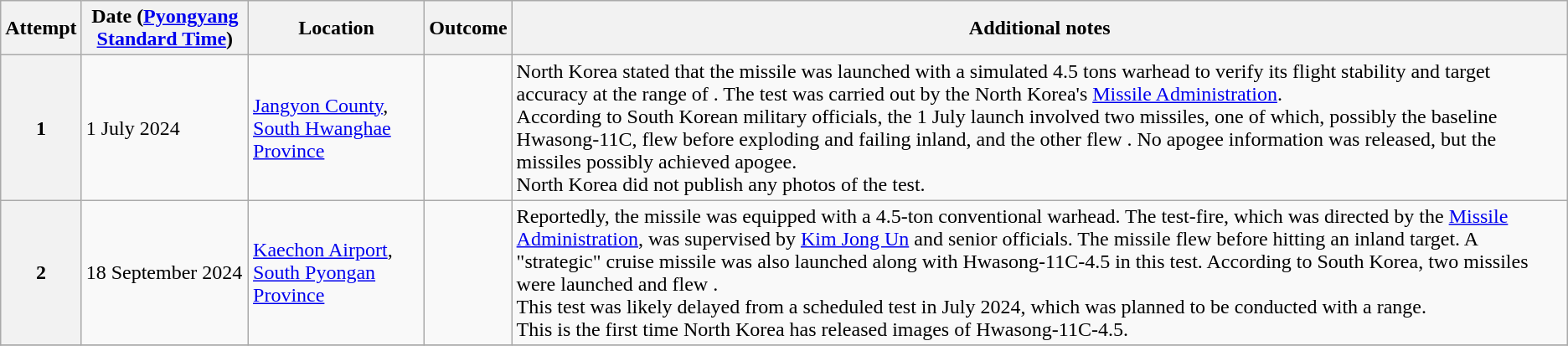<table class="wikitable">
<tr>
<th scope="col">Attempt</th>
<th scope="col">Date (<a href='#'>Pyongyang Standard Time</a>)</th>
<th scope="col">Location</th>
<th scope="col">Outcome</th>
<th scope="col">Additional notes</th>
</tr>
<tr>
<th scope="row">1</th>
<td>1 July 2024</td>
<td><a href='#'>Jangyon County</a>, <a href='#'>South Hwanghae Province</a></td>
<td></td>
<td>North Korea stated that the missile was launched with a simulated 4.5 tons warhead to verify its flight stability and target accuracy at the range of . The test was carried out by the North Korea's <a href='#'>Missile Administration</a>.<br>According to South Korean military officials, the 1 July launch involved two missiles, one of which, possibly the baseline Hwasong-11C, flew  before exploding and failing inland, and the other flew . No apogee information was released, but the missiles possibly achieved  apogee.<br>North Korea did not publish any photos of the test.</td>
</tr>
<tr>
<th>2</th>
<td>18 September 2024</td>
<td><a href='#'>Kaechon Airport</a>, <a href='#'>South Pyongan Province</a></td>
<td></td>
<td>Reportedly, the missile was equipped with a 4.5-ton conventional warhead. The test-fire, which was directed by the <a href='#'>Missile Administration</a>, was supervised by <a href='#'>Kim Jong Un</a> and senior officials. The missile flew  before hitting an inland target. A "strategic" cruise missile was also launched along with Hwasong-11C-4.5 in this test. According to South Korea, two missiles were launched and flew .<br>This test was likely delayed from a scheduled test in July 2024, which was planned to be conducted with a  range.<br>This is the first time North Korea has released images of Hwasong-11C-4.5.</td>
</tr>
<tr>
</tr>
</table>
